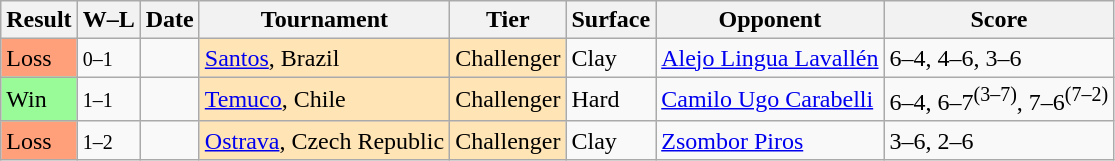<table class="sortable wikitable">
<tr>
<th>Result</th>
<th class="unsortable">W–L</th>
<th>Date</th>
<th>Tournament</th>
<th>Tier</th>
<th>Surface</th>
<th>Opponent</th>
<th class="unsortable">Score</th>
</tr>
<tr>
<td bgcolor=ffa07a>Loss</td>
<td><small>0–1</small></td>
<td><a href='#'></a></td>
<td style="background:moccasin;"><a href='#'>Santos</a>, Brazil</td>
<td style="background:moccasin;">Challenger</td>
<td>Clay</td>
<td> <a href='#'>Alejo Lingua Lavallén</a></td>
<td>6–4, 4–6, 3–6</td>
</tr>
<tr>
<td bgcolor=98fb98>Win</td>
<td><small>1–1</small></td>
<td><a href='#'></a></td>
<td style="background:moccasin;"><a href='#'>Temuco</a>, Chile</td>
<td style="background:moccasin;">Challenger</td>
<td>Hard</td>
<td> <a href='#'>Camilo Ugo Carabelli</a></td>
<td>6–4, 6–7<sup>(3–7)</sup>, 7–6<sup>(7–2)</sup></td>
</tr>
<tr>
<td bgcolor=ffa07a>Loss</td>
<td><small>1–2</small></td>
<td><a href='#'></a></td>
<td style="background:moccasin;"><a href='#'>Ostrava</a>, Czech Republic</td>
<td style="background:moccasin;">Challenger</td>
<td>Clay</td>
<td> <a href='#'>Zsombor Piros</a></td>
<td>3–6, 2–6</td>
</tr>
</table>
